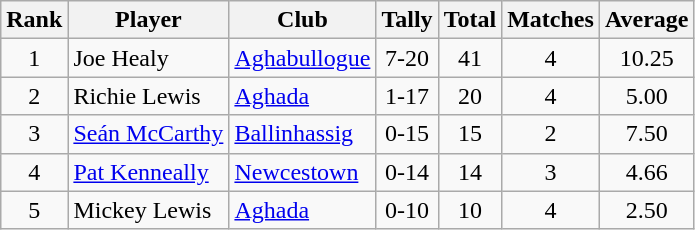<table class="wikitable">
<tr>
<th>Rank</th>
<th>Player</th>
<th>Club</th>
<th>Tally</th>
<th>Total</th>
<th>Matches</th>
<th>Average</th>
</tr>
<tr>
<td rowspan="1" style="text-align:center;">1</td>
<td>Joe Healy</td>
<td><a href='#'>Aghabullogue</a></td>
<td align=center>7-20</td>
<td align=center>41</td>
<td align=center>4</td>
<td align=center>10.25</td>
</tr>
<tr>
<td rowspan="1" style="text-align:center;">2</td>
<td>Richie Lewis</td>
<td><a href='#'>Aghada</a></td>
<td align=center>1-17</td>
<td align=center>20</td>
<td align=center>4</td>
<td align=center>5.00</td>
</tr>
<tr>
<td rowspan="1" style="text-align:center;">3</td>
<td><a href='#'>Seán McCarthy</a></td>
<td><a href='#'>Ballinhassig</a></td>
<td align=center>0-15</td>
<td align=center>15</td>
<td align=center>2</td>
<td align=center>7.50</td>
</tr>
<tr>
<td rowspan="1" style="text-align:center;">4</td>
<td><a href='#'>Pat Kenneally</a></td>
<td><a href='#'>Newcestown</a></td>
<td align=center>0-14</td>
<td align=center>14</td>
<td align=center>3</td>
<td align=center>4.66</td>
</tr>
<tr>
<td rowspan="1" style="text-align:center;">5</td>
<td>Mickey Lewis</td>
<td><a href='#'>Aghada</a></td>
<td align=center>0-10</td>
<td align=center>10</td>
<td align=center>4</td>
<td align=center>2.50</td>
</tr>
</table>
